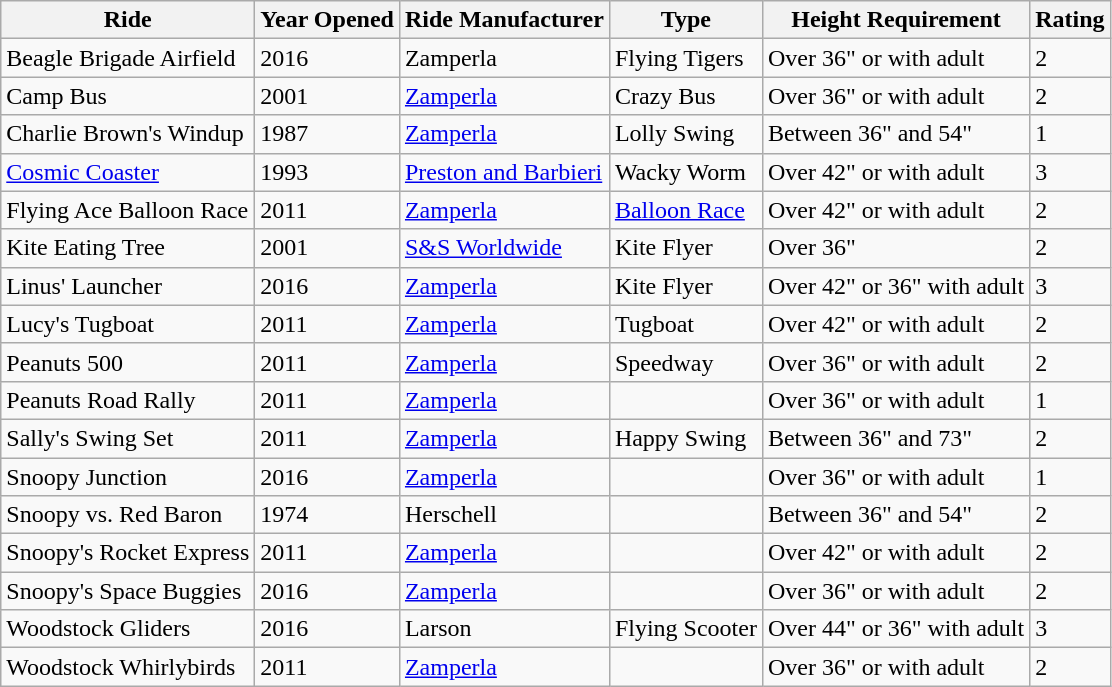<table class="wikitable sortable">
<tr>
<th>Ride</th>
<th>Year Opened</th>
<th>Ride Manufacturer</th>
<th>Type</th>
<th>Height Requirement</th>
<th>Rating</th>
</tr>
<tr>
<td>Beagle Brigade Airfield</td>
<td>2016</td>
<td>Zamperla</td>
<td>Flying Tigers</td>
<td>Over 36" or with adult</td>
<td>2</td>
</tr>
<tr>
<td>Camp Bus</td>
<td>2001</td>
<td><a href='#'>Zamperla</a></td>
<td>Crazy Bus</td>
<td>Over 36" or with adult</td>
<td>2</td>
</tr>
<tr>
<td>Charlie Brown's Windup</td>
<td>1987</td>
<td><a href='#'>Zamperla</a></td>
<td>Lolly Swing</td>
<td>Between 36" and 54"</td>
<td>1</td>
</tr>
<tr>
<td><a href='#'>Cosmic Coaster</a></td>
<td>1993</td>
<td><a href='#'>Preston and Barbieri</a></td>
<td>Wacky Worm</td>
<td>Over 42" or with adult</td>
<td>3</td>
</tr>
<tr>
<td>Flying Ace Balloon Race</td>
<td>2011</td>
<td><a href='#'>Zamperla</a></td>
<td><a href='#'>Balloon Race</a></td>
<td>Over 42" or with adult</td>
<td>2</td>
</tr>
<tr>
<td>Kite Eating Tree</td>
<td>2001</td>
<td><a href='#'>S&S Worldwide</a></td>
<td>Kite Flyer</td>
<td>Over 36"</td>
<td>2</td>
</tr>
<tr>
<td>Linus' Launcher</td>
<td>2016</td>
<td><a href='#'>Zamperla</a></td>
<td>Kite Flyer</td>
<td>Over 42" or 36" with adult</td>
<td>3</td>
</tr>
<tr>
<td>Lucy's Tugboat</td>
<td>2011</td>
<td><a href='#'>Zamperla</a></td>
<td>Tugboat</td>
<td>Over 42" or with adult</td>
<td>2</td>
</tr>
<tr>
<td>Peanuts 500</td>
<td>2011</td>
<td><a href='#'>Zamperla</a></td>
<td>Speedway</td>
<td>Over 36" or with adult</td>
<td>2</td>
</tr>
<tr>
<td>Peanuts Road Rally</td>
<td>2011</td>
<td><a href='#'>Zamperla</a></td>
<td></td>
<td>Over 36" or with adult</td>
<td>1</td>
</tr>
<tr>
<td>Sally's Swing Set</td>
<td>2011</td>
<td><a href='#'>Zamperla</a></td>
<td>Happy Swing</td>
<td>Between 36" and 73"</td>
<td>2</td>
</tr>
<tr>
<td>Snoopy Junction</td>
<td>2016</td>
<td><a href='#'>Zamperla</a></td>
<td></td>
<td>Over 36" or with adult</td>
<td>1</td>
</tr>
<tr>
<td>Snoopy vs. Red Baron</td>
<td>1974</td>
<td>Herschell</td>
<td></td>
<td>Between 36" and 54"</td>
<td>2</td>
</tr>
<tr>
<td>Snoopy's Rocket Express</td>
<td>2011</td>
<td><a href='#'>Zamperla</a></td>
<td></td>
<td>Over 42" or with adult</td>
<td>2</td>
</tr>
<tr>
<td>Snoopy's Space Buggies</td>
<td>2016</td>
<td><a href='#'>Zamperla</a></td>
<td></td>
<td>Over 36" or with adult</td>
<td>2</td>
</tr>
<tr>
<td>Woodstock Gliders</td>
<td>2016</td>
<td>Larson</td>
<td>Flying Scooter</td>
<td>Over 44" or 36" with adult</td>
<td>3</td>
</tr>
<tr>
<td>Woodstock Whirlybirds</td>
<td>2011</td>
<td><a href='#'>Zamperla</a></td>
<td></td>
<td>Over 36" or with adult</td>
<td>2</td>
</tr>
</table>
